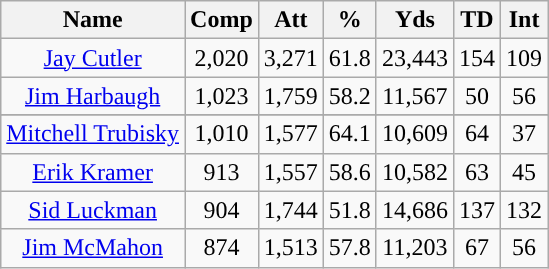<table class="wikitable sortable" style="text-align:center">
<tr>
<th scope="col">Name</th>
<th scope="col">Comp</th>
<th>Att</th>
<th>%</th>
<th>Yds</th>
<th>TD</th>
<th>Int</th>
</tr>
<tr>
<td><a href='#'>Jay Cutler</a></td>
<td>2,020</td>
<td>3,271</td>
<td>61.8</td>
<td>23,443</td>
<td>154</td>
<td>109</td>
</tr>
<tr>
<td><a href='#'>Jim Harbaugh</a></td>
<td>1,023</td>
<td>1,759</td>
<td>58.2</td>
<td>11,567</td>
<td>50</td>
<td>56</td>
</tr>
<tr>
</tr>
<tr>
<td><a href='#'>Mitchell Trubisky</a></td>
<td>1,010</td>
<td>1,577</td>
<td>64.1</td>
<td>10,609</td>
<td>64</td>
<td>37</td>
</tr>
<tr>
<td><a href='#'>Erik Kramer</a></td>
<td>913</td>
<td>1,557</td>
<td>58.6</td>
<td>10,582</td>
<td>63</td>
<td>45</td>
</tr>
<tr>
<td><a href='#'>Sid Luckman</a></td>
<td>904</td>
<td>1,744</td>
<td>51.8</td>
<td>14,686</td>
<td>137</td>
<td>132</td>
</tr>
<tr>
<td><a href='#'>Jim McMahon</a></td>
<td>874</td>
<td>1,513</td>
<td>57.8</td>
<td>11,203</td>
<td>67</td>
<td>56</td>
</tr>
</table>
